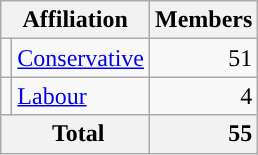<table class="wikitable">
<tr>
<th colspan="2">Affiliation</th>
<th>Members</th>
</tr>
<tr>
<td style="color:inherit;background:"></td>
<td><a href='#'>Conservative</a></td>
<td style="text-align:right;">51</td>
</tr>
<tr>
<td style="color:inherit;background:"></td>
<td><a href='#'>Labour</a></td>
<td style="text-align:right;">4</td>
</tr>
<tr>
<th colspan="2"> Total</th>
<th style="text-align:right;">55</th>
</tr>
</table>
